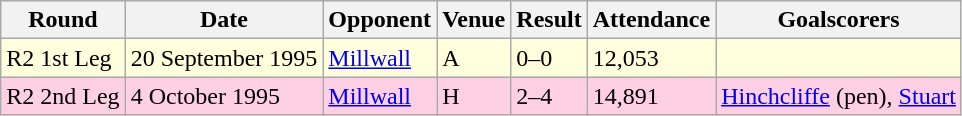<table class="wikitable">
<tr>
<th>Round</th>
<th>Date</th>
<th>Opponent</th>
<th>Venue</th>
<th>Result</th>
<th>Attendance</th>
<th>Goalscorers</th>
</tr>
<tr style="background-color: #ffffdd;">
<td>R2 1st Leg</td>
<td>20 September 1995</td>
<td><a href='#'>Millwall</a></td>
<td>A</td>
<td>0–0</td>
<td>12,053</td>
<td></td>
</tr>
<tr style="background-color: #ffd0e3;">
<td>R2 2nd Leg</td>
<td>4 October 1995</td>
<td><a href='#'>Millwall</a></td>
<td>H</td>
<td>2–4</td>
<td>14,891</td>
<td><a href='#'>Hinchcliffe</a> (pen), <a href='#'>Stuart</a></td>
</tr>
</table>
